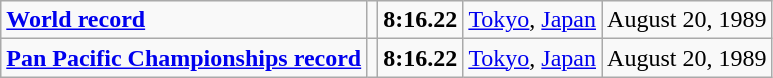<table class="wikitable">
<tr>
<td><strong><a href='#'>World record</a></strong></td>
<td></td>
<td><strong>8:16.22</strong></td>
<td><a href='#'>Tokyo</a>, <a href='#'>Japan</a></td>
<td>August 20, 1989</td>
</tr>
<tr>
<td><strong><a href='#'>Pan Pacific Championships record</a></strong></td>
<td></td>
<td><strong>8:16.22</strong></td>
<td><a href='#'>Tokyo</a>, <a href='#'>Japan</a></td>
<td>August 20, 1989</td>
</tr>
</table>
